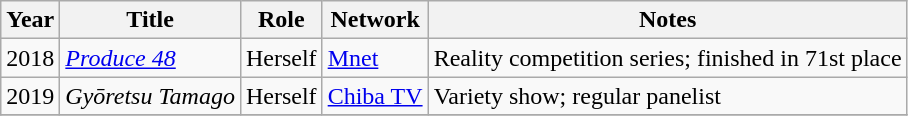<table class="wikitable sortable">
<tr>
<th>Year</th>
<th>Title</th>
<th>Role</th>
<th>Network</th>
<th class="unsortable">Notes</th>
</tr>
<tr>
<td>2018</td>
<td><em><a href='#'>Produce 48</a></em></td>
<td>Herself</td>
<td><a href='#'>Mnet</a></td>
<td>Reality competition series; finished in 71st place</td>
</tr>
<tr>
<td>2019</td>
<td><em>Gyōretsu Tamago</em></td>
<td>Herself</td>
<td><a href='#'>Chiba TV</a></td>
<td>Variety show; regular panelist</td>
</tr>
<tr>
</tr>
</table>
